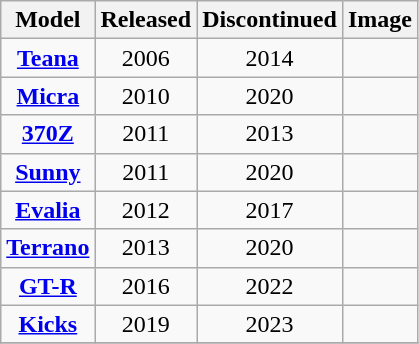<table class="wikitable" style="text-align:center">
<tr>
<th>Model</th>
<th>Released</th>
<th>Discontinued</th>
<th>Image</th>
</tr>
<tr>
<td><strong><a href='#'>Teana</a></strong></td>
<td>2006</td>
<td>2014</td>
<td></td>
</tr>
<tr>
<td><strong><a href='#'>Micra</a></strong></td>
<td>2010</td>
<td>2020</td>
<td></td>
</tr>
<tr>
<td><strong><a href='#'>370Z</a></strong></td>
<td>2011</td>
<td>2013</td>
<td></td>
</tr>
<tr>
<td><strong><a href='#'>Sunny</a></strong></td>
<td>2011</td>
<td>2020</td>
<td></td>
</tr>
<tr>
<td><strong><a href='#'>Evalia</a></strong></td>
<td>2012</td>
<td>2017</td>
<td></td>
</tr>
<tr>
<td><strong><a href='#'>Terrano</a></strong></td>
<td>2013</td>
<td>2020</td>
<td></td>
</tr>
<tr>
<td><strong><a href='#'>GT-R</a></strong></td>
<td>2016</td>
<td>2022</td>
<td></td>
</tr>
<tr>
<td><strong><a href='#'>Kicks</a></strong></td>
<td>2019</td>
<td>2023</td>
<td></td>
</tr>
<tr>
</tr>
</table>
